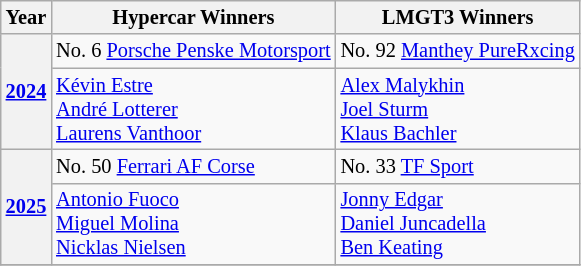<table class="wikitable" style="font-size:85%">
<tr>
<th>Year</th>
<th>Hypercar Winners</th>
<th>LMGT3 Winners</th>
</tr>
<tr>
<th rowspan="2"><a href='#'>2024</a></th>
<td> No. 6 <a href='#'>Porsche Penske Motorsport</a></td>
<td> No. 92 <a href='#'>Manthey PureRxcing</a></td>
</tr>
<tr>
<td> <a href='#'>Kévin Estre</a><br> <a href='#'>André Lotterer</a><br> <a href='#'>Laurens Vanthoor</a></td>
<td> <a href='#'>Alex Malykhin</a><br> <a href='#'>Joel Sturm</a><br> <a href='#'>Klaus Bachler</a></td>
</tr>
<tr>
<th rowspan="2"><a href='#'>2025</a></th>
<td> No. 50 <a href='#'>Ferrari AF Corse</a></td>
<td> No. 33 <a href='#'>TF Sport</a></td>
</tr>
<tr>
<td> <a href='#'>Antonio Fuoco</a><br> <a href='#'>Miguel Molina</a><br> <a href='#'>Nicklas Nielsen</a></td>
<td> <a href='#'>Jonny Edgar</a><br> <a href='#'>Daniel Juncadella</a><br> <a href='#'>Ben Keating</a></td>
</tr>
<tr>
</tr>
</table>
